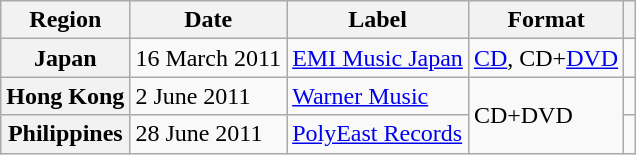<table class="wikitable plainrowheaders">
<tr>
<th scope="col">Region</th>
<th scope="col">Date</th>
<th scope="col">Label</th>
<th scope="col">Format</th>
<th scope="col"></th>
</tr>
<tr>
<th scope="row">Japan</th>
<td>16 March 2011</td>
<td><a href='#'>EMI Music Japan</a></td>
<td><a href='#'>CD</a>, CD+<a href='#'>DVD</a></td>
<td></td>
</tr>
<tr>
<th scope="row">Hong Kong</th>
<td>2 June 2011</td>
<td><a href='#'>Warner Music</a></td>
<td rowspan="2">CD+DVD</td>
<td></td>
</tr>
<tr>
<th scope="row">Philippines</th>
<td>28 June 2011</td>
<td><a href='#'>PolyEast Records</a></td>
<td></td>
</tr>
</table>
